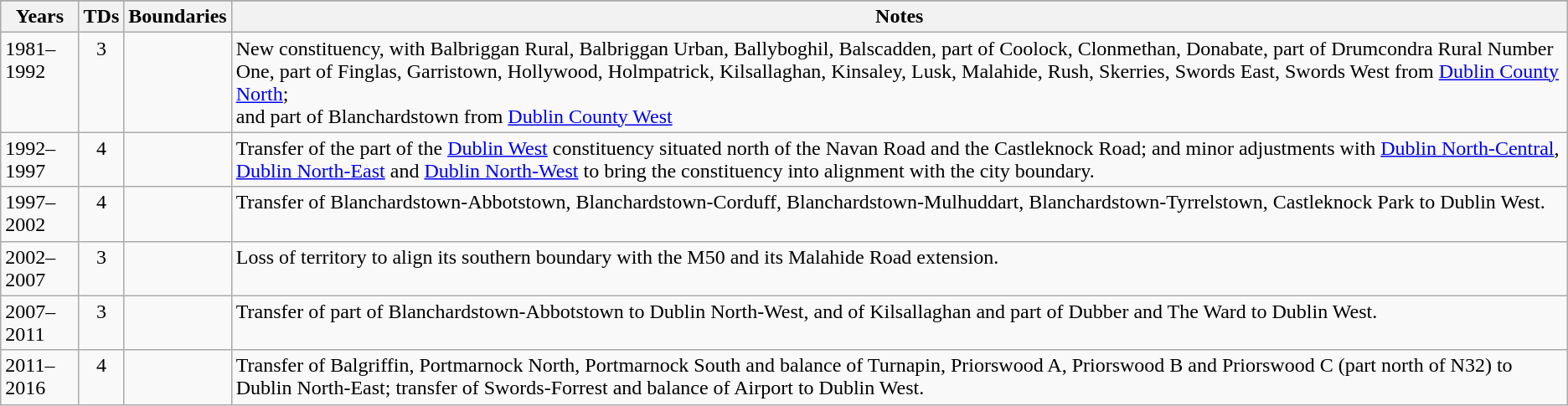<table class="wikitable">
<tr>
</tr>
<tr>
<th>Years</th>
<th>TDs</th>
<th>Boundaries</th>
<th>Notes</th>
</tr>
<tr style="vertical-align:top">
<td>1981–1992</td>
<td style="text-align:center">3</td>
<td></td>
<td>New constituency, with Balbriggan Rural, Balbriggan Urban, Ballyboghil, Balscadden, part of Coolock, Clonmethan, Donabate, part of Drumcondra Rural Number One, part of Finglas, Garristown, Hollywood, Holmpatrick, Kilsallaghan, Kinsaley, Lusk, Malahide, Rush, Skerries, Swords East, Swords West from <a href='#'>Dublin County North</a>;<br>and part of Blanchardstown from <a href='#'>Dublin County West</a></td>
</tr>
<tr style="vertical-align:top">
<td>1992–1997</td>
<td style="text-align:center">4</td>
<td></td>
<td>Transfer of the part of the <a href='#'>Dublin West</a> constituency situated north of the Navan Road and the Castleknock Road; and minor adjustments with <a href='#'>Dublin North-Central</a>, <a href='#'>Dublin North-East</a> and <a href='#'>Dublin North-West</a> to bring the constituency into alignment with the city boundary.</td>
</tr>
<tr style="vertical-align:top">
<td>1997–2002</td>
<td style="text-align:center">4</td>
<td></td>
<td>Transfer of Blanchardstown-Abbotstown, Blanchardstown-Corduff, Blanchardstown-Mulhuddart, Blanchardstown-Tyrrelstown, Castleknock Park to Dublin West.</td>
</tr>
<tr style="vertical-align:top">
<td>2002–2007</td>
<td style="text-align:center">3</td>
<td></td>
<td>Loss of territory to align its southern boundary with the M50 and its Malahide Road extension.</td>
</tr>
<tr style="vertical-align:top">
<td>2007–2011</td>
<td style="text-align:center">3</td>
<td><br></td>
<td>Transfer of part of Blanchardstown-Abbotstown to Dublin North-West, and of Kilsallaghan and part of Dubber and The Ward to Dublin West.</td>
</tr>
<tr style="vertical-align:top">
<td>2011–2016</td>
<td style="text-align:center">4</td>
<td></td>
<td>Transfer of Balgriffin, Portmarnock North, Portmarnock South and balance of Turnapin, Priorswood A, Priorswood B and Priorswood C (part north of N32) to Dublin North-East; transfer of Swords-Forrest and balance of Airport to Dublin West.</td>
</tr>
</table>
